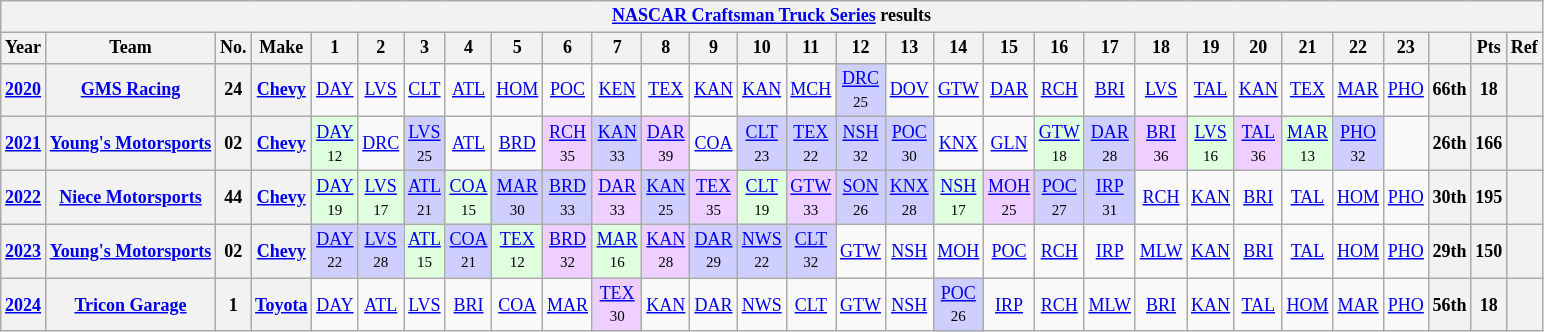<table class="wikitable" style="text-align:center; font-size:75%">
<tr>
<th colspan=30><a href='#'>NASCAR Craftsman Truck Series</a> results</th>
</tr>
<tr>
<th>Year</th>
<th>Team</th>
<th>No.</th>
<th>Make</th>
<th>1</th>
<th>2</th>
<th>3</th>
<th>4</th>
<th>5</th>
<th>6</th>
<th>7</th>
<th>8</th>
<th>9</th>
<th>10</th>
<th>11</th>
<th>12</th>
<th>13</th>
<th>14</th>
<th>15</th>
<th>16</th>
<th>17</th>
<th>18</th>
<th>19</th>
<th>20</th>
<th>21</th>
<th>22</th>
<th>23</th>
<th></th>
<th>Pts</th>
<th>Ref</th>
</tr>
<tr>
<th><a href='#'>2020</a></th>
<th><a href='#'>GMS Racing</a></th>
<th>24</th>
<th><a href='#'>Chevy</a></th>
<td><a href='#'>DAY</a></td>
<td><a href='#'>LVS</a></td>
<td><a href='#'>CLT</a></td>
<td><a href='#'>ATL</a></td>
<td><a href='#'>HOM</a></td>
<td><a href='#'>POC</a></td>
<td><a href='#'>KEN</a></td>
<td><a href='#'>TEX</a></td>
<td><a href='#'>KAN</a></td>
<td><a href='#'>KAN</a></td>
<td><a href='#'>MCH</a></td>
<td style="background:#CFCFFF;"><a href='#'>DRC</a><br><small>25</small></td>
<td><a href='#'>DOV</a></td>
<td><a href='#'>GTW</a></td>
<td><a href='#'>DAR</a></td>
<td><a href='#'>RCH</a></td>
<td><a href='#'>BRI</a></td>
<td><a href='#'>LVS</a></td>
<td><a href='#'>TAL</a></td>
<td><a href='#'>KAN</a></td>
<td><a href='#'>TEX</a></td>
<td><a href='#'>MAR</a></td>
<td><a href='#'>PHO</a></td>
<th>66th</th>
<th>18</th>
<th></th>
</tr>
<tr>
<th><a href='#'>2021</a></th>
<th><a href='#'>Young's Motorsports</a></th>
<th>02</th>
<th><a href='#'>Chevy</a></th>
<td style="background:#DFFFDF;"><a href='#'>DAY</a><br><small>12</small></td>
<td><a href='#'>DRC</a></td>
<td style="background:#CFCFFF;"><a href='#'>LVS</a><br><small>25</small></td>
<td><a href='#'>ATL</a></td>
<td><a href='#'>BRD</a></td>
<td style="background:#EFCFFF;"><a href='#'>RCH</a><br><small>35</small></td>
<td style="background:#CFCFFF;"><a href='#'>KAN</a><br><small>33</small></td>
<td style="background:#EFCFFF;"><a href='#'>DAR</a><br><small>39</small></td>
<td><a href='#'>COA</a></td>
<td style="background:#CFCFFF;"><a href='#'>CLT</a><br><small>23</small></td>
<td style="background:#CFCFFF;"><a href='#'>TEX</a><br><small>22</small></td>
<td style="background:#CFCFFF;"><a href='#'>NSH</a><br><small>32</small></td>
<td style="background:#CFCFFF;"><a href='#'>POC</a><br><small>30</small></td>
<td><a href='#'>KNX</a></td>
<td><a href='#'>GLN</a></td>
<td style="background:#DFFFDF;"><a href='#'>GTW</a><br><small>18</small></td>
<td style="background:#CFCFFF;"><a href='#'>DAR</a><br><small>28</small></td>
<td style="background:#EFCFFF;"><a href='#'>BRI</a><br><small>36</small></td>
<td style="background:#DFFFDF;"><a href='#'>LVS</a><br><small>16</small></td>
<td style="background:#EFCFFF;"><a href='#'>TAL</a><br><small>36</small></td>
<td style="background:#DFFFDF;"><a href='#'>MAR</a><br><small>13</small></td>
<td style="background:#CFCFFF;"><a href='#'>PHO</a><br><small>32</small></td>
<td></td>
<th>26th</th>
<th>166</th>
<th></th>
</tr>
<tr>
<th><a href='#'>2022</a></th>
<th><a href='#'>Niece Motorsports</a></th>
<th>44</th>
<th><a href='#'>Chevy</a></th>
<td style="background:#DFFFDF;"><a href='#'>DAY</a><br><small>19</small></td>
<td style="background:#DFFFDF;"><a href='#'>LVS</a><br><small>17</small></td>
<td style="background:#CFCFFF;"><a href='#'>ATL</a><br><small>21</small></td>
<td style="background:#DFFFDF;"><a href='#'>COA</a><br><small>15</small></td>
<td style="background:#CFCFFF;"><a href='#'>MAR</a><br><small>30</small></td>
<td style="background:#CFCFFF;"><a href='#'>BRD</a><br><small>33</small></td>
<td style="background:#EFCFFF;"><a href='#'>DAR</a><br><small>33</small></td>
<td style="background:#CFCFFF;"><a href='#'>KAN</a><br><small>25</small></td>
<td style="background:#EFCFFF;"><a href='#'>TEX</a><br><small>35</small></td>
<td style="background:#DFFFDF;"><a href='#'>CLT</a><br><small>19</small></td>
<td style="background:#EFCFFF;"><a href='#'>GTW</a><br><small>33</small></td>
<td style="background:#CFCFFF;"><a href='#'>SON</a><br><small>26</small></td>
<td style="background:#CFCFFF;"><a href='#'>KNX</a><br><small>28</small></td>
<td style="background:#DFFFDF;"><a href='#'>NSH</a><br><small>17</small></td>
<td style="background:#EFCFFF;"><a href='#'>MOH</a><br><small>25</small></td>
<td style="background:#CFCFFF;"><a href='#'>POC</a><br><small>27</small></td>
<td style="background:#CFCFFF;"><a href='#'>IRP</a><br><small>31</small></td>
<td><a href='#'>RCH</a></td>
<td><a href='#'>KAN</a></td>
<td><a href='#'>BRI</a></td>
<td><a href='#'>TAL</a></td>
<td><a href='#'>HOM</a></td>
<td><a href='#'>PHO</a></td>
<th>30th</th>
<th>195</th>
<th></th>
</tr>
<tr>
<th><a href='#'>2023</a></th>
<th><a href='#'>Young's Motorsports</a></th>
<th>02</th>
<th><a href='#'>Chevy</a></th>
<td style="background:#CFCFFF;"><a href='#'>DAY</a><br><small>22</small></td>
<td style="background:#CFCFFF;"><a href='#'>LVS</a><br><small>28</small></td>
<td style="background:#DFFFDF;"><a href='#'>ATL</a><br><small>15</small></td>
<td style="background:#CFCFFF;"><a href='#'>COA</a><br><small>21</small></td>
<td style="background:#DFFFDF;"><a href='#'>TEX</a><br><small>12</small></td>
<td style="background:#EFCFFF;"><a href='#'>BRD</a><br><small>32</small></td>
<td style="background:#DFFFDF;"><a href='#'>MAR</a><br><small>16</small></td>
<td style="background:#EFCFFF;"><a href='#'>KAN</a><br><small>28</small></td>
<td style="background:#CFCFFF;"><a href='#'>DAR</a><br><small>29</small></td>
<td style="background:#CFCFFF;"><a href='#'>NWS</a><br><small>22</small></td>
<td style="background:#CFCFFF;"><a href='#'>CLT</a><br><small>32</small></td>
<td><a href='#'>GTW</a></td>
<td><a href='#'>NSH</a></td>
<td><a href='#'>MOH</a></td>
<td><a href='#'>POC</a></td>
<td><a href='#'>RCH</a></td>
<td><a href='#'>IRP</a></td>
<td><a href='#'>MLW</a></td>
<td><a href='#'>KAN</a></td>
<td><a href='#'>BRI</a></td>
<td><a href='#'>TAL</a></td>
<td><a href='#'>HOM</a></td>
<td><a href='#'>PHO</a></td>
<th>29th</th>
<th>150</th>
<th></th>
</tr>
<tr>
<th><a href='#'>2024</a></th>
<th><a href='#'>Tricon Garage</a></th>
<th>1</th>
<th><a href='#'>Toyota</a></th>
<td><a href='#'>DAY</a></td>
<td><a href='#'>ATL</a></td>
<td><a href='#'>LVS</a></td>
<td><a href='#'>BRI</a></td>
<td><a href='#'>COA</a></td>
<td><a href='#'>MAR</a></td>
<td style="background:#EFCFFF;"><a href='#'>TEX</a><br><small>30</small></td>
<td><a href='#'>KAN</a></td>
<td><a href='#'>DAR</a></td>
<td><a href='#'>NWS</a></td>
<td><a href='#'>CLT</a></td>
<td><a href='#'>GTW</a></td>
<td><a href='#'>NSH</a></td>
<td style="background:#CFCFFF;"><a href='#'>POC</a><br><small>26</small></td>
<td><a href='#'>IRP</a></td>
<td><a href='#'>RCH</a></td>
<td><a href='#'>MLW</a></td>
<td><a href='#'>BRI</a></td>
<td><a href='#'>KAN</a></td>
<td><a href='#'>TAL</a></td>
<td><a href='#'>HOM</a></td>
<td><a href='#'>MAR</a></td>
<td><a href='#'>PHO</a></td>
<th>56th</th>
<th>18</th>
<th></th>
</tr>
</table>
